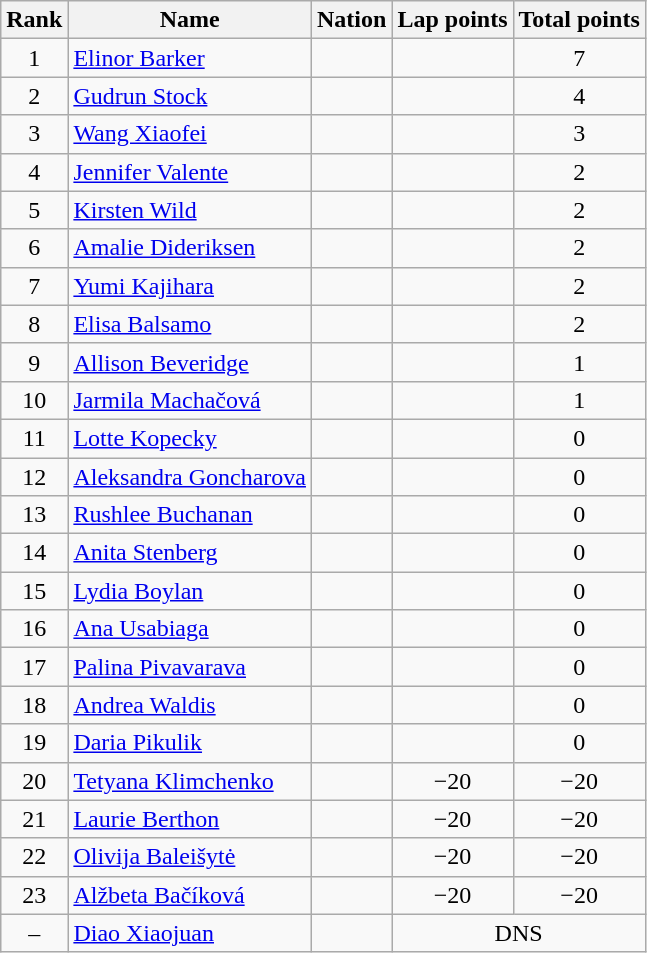<table class="wikitable sortable" style="text-align:center">
<tr>
<th>Rank</th>
<th>Name</th>
<th>Nation</th>
<th>Lap points</th>
<th>Total points</th>
</tr>
<tr>
<td>1</td>
<td align=left><a href='#'>Elinor Barker</a></td>
<td align=left></td>
<td></td>
<td>7</td>
</tr>
<tr>
<td>2</td>
<td align=left><a href='#'>Gudrun Stock</a></td>
<td align=left></td>
<td></td>
<td>4</td>
</tr>
<tr>
<td>3</td>
<td align=left><a href='#'>Wang Xiaofei</a></td>
<td align=left></td>
<td></td>
<td>3</td>
</tr>
<tr>
<td>4</td>
<td align=left><a href='#'>Jennifer Valente</a></td>
<td align=left></td>
<td></td>
<td>2</td>
</tr>
<tr>
<td>5</td>
<td align=left><a href='#'>Kirsten Wild</a></td>
<td align=left></td>
<td></td>
<td>2</td>
</tr>
<tr>
<td>6</td>
<td align=left><a href='#'>Amalie Dideriksen</a></td>
<td align=left></td>
<td></td>
<td>2</td>
</tr>
<tr>
<td>7</td>
<td align=left><a href='#'>Yumi Kajihara</a></td>
<td align=left></td>
<td></td>
<td>2</td>
</tr>
<tr>
<td>8</td>
<td align=left><a href='#'>Elisa Balsamo</a></td>
<td align=left></td>
<td></td>
<td>2</td>
</tr>
<tr>
<td>9</td>
<td align=left><a href='#'>Allison Beveridge</a></td>
<td align=left></td>
<td></td>
<td>1</td>
</tr>
<tr>
<td>10</td>
<td align=left><a href='#'>Jarmila Machačová</a></td>
<td align=left></td>
<td></td>
<td>1</td>
</tr>
<tr>
<td>11</td>
<td align=left><a href='#'>Lotte Kopecky</a></td>
<td align=left></td>
<td></td>
<td>0</td>
</tr>
<tr>
<td>12</td>
<td align=left><a href='#'>Aleksandra Goncharova</a></td>
<td align=left></td>
<td></td>
<td>0</td>
</tr>
<tr>
<td>13</td>
<td align=left><a href='#'>Rushlee Buchanan</a></td>
<td align=left></td>
<td></td>
<td>0</td>
</tr>
<tr>
<td>14</td>
<td align=left><a href='#'>Anita Stenberg</a></td>
<td align=left></td>
<td></td>
<td>0</td>
</tr>
<tr>
<td>15</td>
<td align=left><a href='#'>Lydia Boylan</a></td>
<td align=left></td>
<td></td>
<td>0</td>
</tr>
<tr>
<td>16</td>
<td align=left><a href='#'>Ana Usabiaga</a></td>
<td align=left></td>
<td></td>
<td>0</td>
</tr>
<tr>
<td>17</td>
<td align=left><a href='#'>Palina Pivavarava</a></td>
<td align=left></td>
<td></td>
<td>0</td>
</tr>
<tr>
<td>18</td>
<td align=left><a href='#'>Andrea Waldis</a></td>
<td align=left></td>
<td></td>
<td>0</td>
</tr>
<tr>
<td>19</td>
<td align=left><a href='#'>Daria Pikulik</a></td>
<td align=left></td>
<td></td>
<td>0</td>
</tr>
<tr>
<td>20</td>
<td align=left><a href='#'>Tetyana Klimchenko</a></td>
<td align=left></td>
<td>−20</td>
<td>−20</td>
</tr>
<tr>
<td>21</td>
<td align=left><a href='#'>Laurie Berthon</a></td>
<td align=left></td>
<td>−20</td>
<td>−20</td>
</tr>
<tr>
<td>22</td>
<td align=left><a href='#'>Olivija Baleišytė</a></td>
<td align=left></td>
<td>−20</td>
<td>−20</td>
</tr>
<tr>
<td>23</td>
<td align=left><a href='#'>Alžbeta Bačíková</a></td>
<td align=left></td>
<td>−20</td>
<td>−20</td>
</tr>
<tr>
<td>–</td>
<td align=left><a href='#'>Diao Xiaojuan</a></td>
<td align=left></td>
<td colspan=2>DNS</td>
</tr>
</table>
